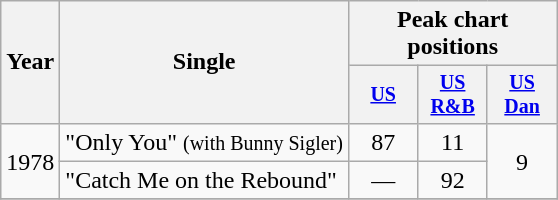<table class="wikitable" style="text-align:center;">
<tr>
<th rowspan="2">Year</th>
<th rowspan="2">Single</th>
<th colspan="3">Peak chart positions</th>
</tr>
<tr style="font-size:smaller;">
<th width="40"><a href='#'>US</a><br></th>
<th width="40"><a href='#'>US<br>R&B</a><br></th>
<th width="40"><a href='#'>US<br>Dan</a><br></th>
</tr>
<tr>
<td rowspan="2">1978</td>
<td align="left">"Only You" <small>(with Bunny Sigler)</small></td>
<td>87</td>
<td>11</td>
<td rowspan="2">9</td>
</tr>
<tr>
<td align="left">"Catch Me on the Rebound"</td>
<td>—</td>
<td>92</td>
</tr>
<tr>
</tr>
</table>
